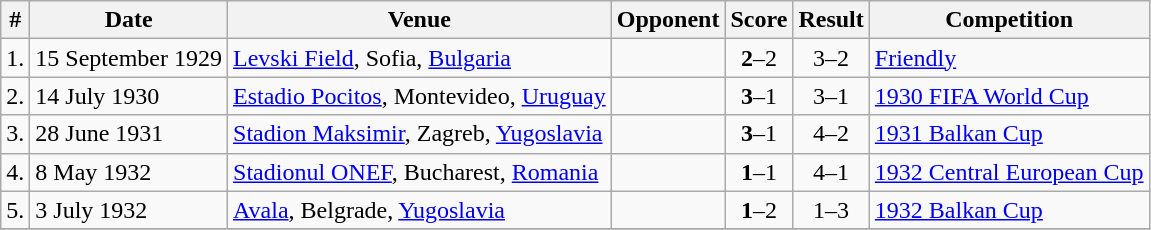<table class="wikitable sortable" style="font-size:100%">
<tr>
<th>#</th>
<th>Date</th>
<th>Venue</th>
<th>Opponent</th>
<th>Score</th>
<th>Result</th>
<th>Competition</th>
</tr>
<tr>
<td align=center>1.</td>
<td>15 September 1929</td>
<td><a href='#'>Levski Field</a>, Sofia, <a href='#'>Bulgaria</a></td>
<td></td>
<td align=center><strong>2</strong>–2</td>
<td align=center>3–2</td>
<td><a href='#'>Friendly</a></td>
</tr>
<tr>
<td align=center>2.</td>
<td>14 July 1930</td>
<td><a href='#'>Estadio Pocitos</a>, Montevideo, <a href='#'>Uruguay</a></td>
<td></td>
<td align=center><strong>3</strong>–1</td>
<td align=center>3–1</td>
<td><a href='#'>1930 FIFA World Cup</a></td>
</tr>
<tr>
<td align=center>3.</td>
<td>28 June 1931</td>
<td><a href='#'>Stadion Maksimir</a>, Zagreb, <a href='#'>Yugoslavia</a></td>
<td></td>
<td align=center><strong>3</strong>–1</td>
<td align=center>4–2</td>
<td><a href='#'>1931 Balkan Cup</a></td>
</tr>
<tr>
<td align=center>4.</td>
<td>8 May 1932</td>
<td><a href='#'>Stadionul ONEF</a>, Bucharest, <a href='#'>Romania</a></td>
<td></td>
<td align=center><strong>1</strong>–1</td>
<td align=center>4–1</td>
<td><a href='#'>1932 Central European Cup</a></td>
</tr>
<tr>
<td align=center>5.</td>
<td>3 July 1932</td>
<td><a href='#'>Avala</a>, Belgrade, <a href='#'>Yugoslavia</a></td>
<td></td>
<td align=center><strong>1</strong>–2</td>
<td align=center>1–3</td>
<td><a href='#'>1932 Balkan Cup</a></td>
</tr>
<tr>
</tr>
</table>
